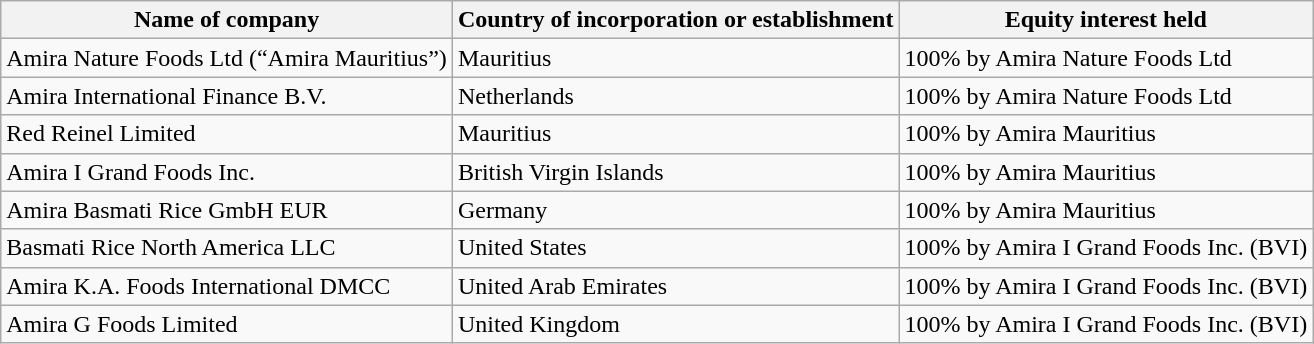<table class="wikitable">
<tr>
<th>Name of company</th>
<th>Country of incorporation or establishment</th>
<th>Equity interest held</th>
</tr>
<tr>
<td>Amira Nature Foods Ltd (“Amira Mauritius”)</td>
<td>Mauritius</td>
<td>100% by Amira Nature Foods Ltd</td>
</tr>
<tr>
<td>Amira International Finance B.V.</td>
<td>Netherlands</td>
<td>100% by Amira Nature Foods Ltd</td>
</tr>
<tr>
<td>Red Reinel Limited</td>
<td>Mauritius</td>
<td>100% by Amira Mauritius</td>
</tr>
<tr>
<td>Amira I Grand Foods Inc.</td>
<td>British Virgin Islands</td>
<td>100% by Amira Mauritius</td>
</tr>
<tr>
<td>Amira Basmati Rice GmbH EUR</td>
<td>Germany</td>
<td>100% by Amira Mauritius</td>
</tr>
<tr>
<td>Basmati Rice North America LLC</td>
<td>United States</td>
<td>100% by Amira I Grand Foods Inc. (BVI)</td>
</tr>
<tr>
<td>Amira K.A. Foods International DMCC</td>
<td>United Arab Emirates</td>
<td>100% by Amira I Grand Foods Inc. (BVI)</td>
</tr>
<tr>
<td>Amira G Foods Limited</td>
<td>United Kingdom</td>
<td>100% by Amira I Grand Foods Inc. (BVI)</td>
</tr>
</table>
